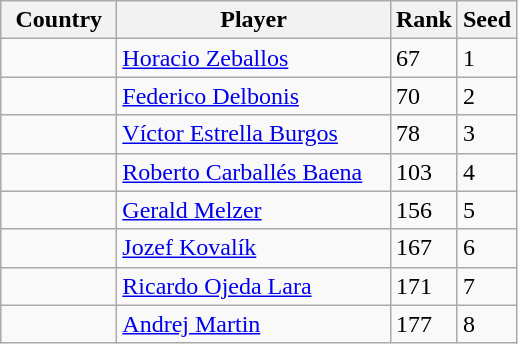<table class="sortable wikitable">
<tr>
<th width="70">Country</th>
<th width="175">Player</th>
<th>Rank</th>
<th>Seed</th>
</tr>
<tr>
<td></td>
<td><a href='#'>Horacio Zeballos</a></td>
<td>67</td>
<td>1</td>
</tr>
<tr>
<td></td>
<td><a href='#'>Federico Delbonis</a></td>
<td>70</td>
<td>2</td>
</tr>
<tr>
<td></td>
<td><a href='#'>Víctor Estrella Burgos</a></td>
<td>78</td>
<td>3</td>
</tr>
<tr>
<td></td>
<td><a href='#'>Roberto Carballés Baena</a></td>
<td>103</td>
<td>4</td>
</tr>
<tr>
<td></td>
<td><a href='#'>Gerald Melzer</a></td>
<td>156</td>
<td>5</td>
</tr>
<tr>
<td></td>
<td><a href='#'>Jozef Kovalík</a></td>
<td>167</td>
<td>6</td>
</tr>
<tr>
<td></td>
<td><a href='#'>Ricardo Ojeda Lara</a></td>
<td>171</td>
<td>7</td>
</tr>
<tr>
<td></td>
<td><a href='#'>Andrej Martin</a></td>
<td>177</td>
<td>8</td>
</tr>
</table>
